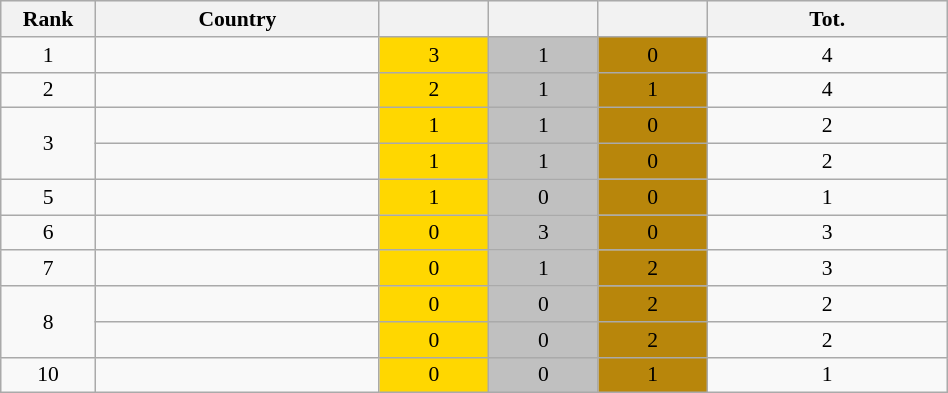<table class=wikitable width=50% cellspacing="1" cellpadding="3" style="border:1px solid #AAAAAA;font-size:90%; text-align:center">
<tr bgcolor="#EFEFEF">
<th width=10%>Rank</th>
<th width=30%>Country</th>
<th></th>
<th></th>
<th></th>
<th>Tot.</th>
</tr>
<tr>
<td>1</td>
<td align=left></td>
<td bgcolor=#ffd700>3</td>
<td bgcolor=#c0c0c0>1</td>
<td bgcolor=#b8860b>0</td>
<td>4</td>
</tr>
<tr>
<td>2</td>
<td align=left></td>
<td bgcolor=#ffd700>2</td>
<td bgcolor=#c0c0c0>1</td>
<td bgcolor=#b8860b>1</td>
<td>4</td>
</tr>
<tr>
<td rowspan="2">3</td>
<td align=left></td>
<td bgcolor=#ffd700>1</td>
<td bgcolor=#c0c0c0>1</td>
<td bgcolor=#b8860b>0</td>
<td>2</td>
</tr>
<tr>
<td align=left></td>
<td bgcolor=#ffd700>1</td>
<td bgcolor=#c0c0c0>1</td>
<td bgcolor=#b8860b>0</td>
<td>2</td>
</tr>
<tr>
<td>5</td>
<td align=left></td>
<td bgcolor=#ffd700>1</td>
<td bgcolor=#c0c0c0>0</td>
<td bgcolor=#b8860b>0</td>
<td>1</td>
</tr>
<tr>
<td>6</td>
<td align=left></td>
<td bgcolor=#ffd700>0</td>
<td bgcolor=#c0c0c0>3</td>
<td bgcolor=#b8860b>0</td>
<td>3</td>
</tr>
<tr>
<td>7</td>
<td align=left></td>
<td bgcolor=#ffd700>0</td>
<td bgcolor=#c0c0c0>1</td>
<td bgcolor=#b8860b>2</td>
<td>3</td>
</tr>
<tr>
<td rowspan="2">8</td>
<td align=left></td>
<td bgcolor=#ffd700>0</td>
<td bgcolor=#c0c0c0>0</td>
<td bgcolor=#b8860b>2</td>
<td>2</td>
</tr>
<tr>
<td align=left></td>
<td bgcolor=#ffd700>0</td>
<td bgcolor=#c0c0c0>0</td>
<td bgcolor=#b8860b>2</td>
<td>2</td>
</tr>
<tr>
<td>10</td>
<td align=left></td>
<td bgcolor=#ffd700>0</td>
<td bgcolor=#c0c0c0>0</td>
<td bgcolor=#b8860b>1</td>
<td>1</td>
</tr>
</table>
